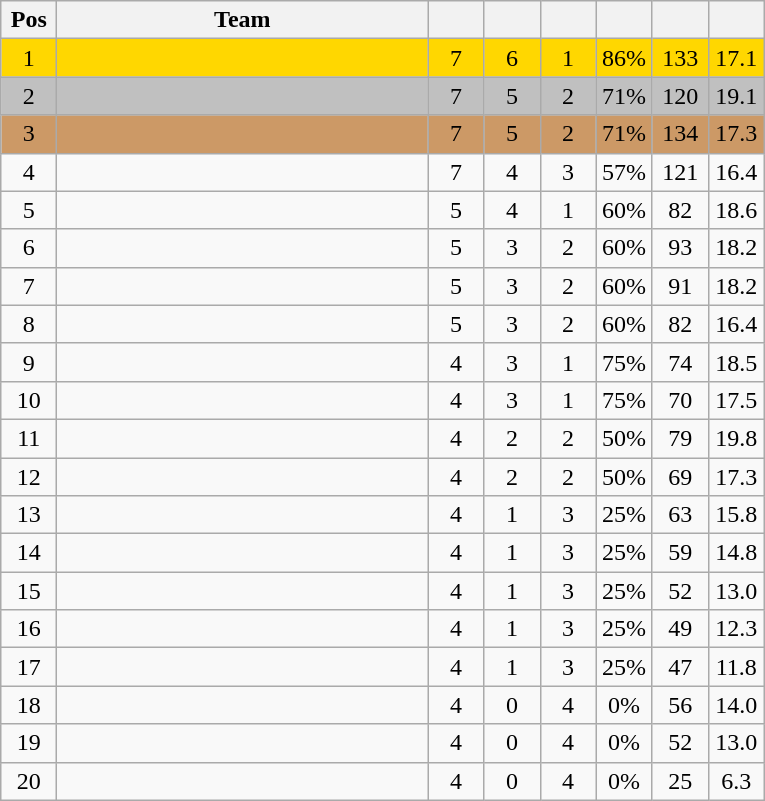<table class="wikitable" style="text-align:center">
<tr>
<th width=30>Pos</th>
<th width=240>Team</th>
<th width=30></th>
<th width=30></th>
<th width=30></th>
<th width=30></th>
<th width=30></th>
<th width=30></th>
</tr>
<tr bgcolor=gold>
<td>1</td>
<td align=left></td>
<td>7</td>
<td>6</td>
<td>1</td>
<td>86%</td>
<td>133</td>
<td>17.1</td>
</tr>
<tr bgcolor=silver>
<td>2</td>
<td align=left></td>
<td>7</td>
<td>5</td>
<td>2</td>
<td>71%</td>
<td>120</td>
<td>19.1</td>
</tr>
<tr bgcolor=cc9966>
<td>3</td>
<td align=left></td>
<td>7</td>
<td>5</td>
<td>2</td>
<td>71%</td>
<td>134</td>
<td>17.3</td>
</tr>
<tr>
<td>4</td>
<td align=left></td>
<td>7</td>
<td>4</td>
<td>3</td>
<td>57%</td>
<td>121</td>
<td>16.4</td>
</tr>
<tr>
<td>5</td>
<td align=left></td>
<td>5</td>
<td>4</td>
<td>1</td>
<td>60%</td>
<td>82</td>
<td>18.6</td>
</tr>
<tr>
<td>6</td>
<td align=left></td>
<td>5</td>
<td>3</td>
<td>2</td>
<td>60%</td>
<td>93</td>
<td>18.2</td>
</tr>
<tr>
<td>7</td>
<td align=left></td>
<td>5</td>
<td>3</td>
<td>2</td>
<td>60%</td>
<td>91</td>
<td>18.2</td>
</tr>
<tr>
<td>8</td>
<td align=left></td>
<td>5</td>
<td>3</td>
<td>2</td>
<td>60%</td>
<td>82</td>
<td>16.4</td>
</tr>
<tr>
<td>9</td>
<td align=left></td>
<td>4</td>
<td>3</td>
<td>1</td>
<td>75%</td>
<td>74</td>
<td>18.5</td>
</tr>
<tr>
<td>10</td>
<td align=left></td>
<td>4</td>
<td>3</td>
<td>1</td>
<td>75%</td>
<td>70</td>
<td>17.5</td>
</tr>
<tr>
<td>11</td>
<td align=left></td>
<td>4</td>
<td>2</td>
<td>2</td>
<td>50%</td>
<td>79</td>
<td>19.8</td>
</tr>
<tr>
<td>12</td>
<td align=left></td>
<td>4</td>
<td>2</td>
<td>2</td>
<td>50%</td>
<td>69</td>
<td>17.3</td>
</tr>
<tr>
<td>13</td>
<td align=left></td>
<td>4</td>
<td>1</td>
<td>3</td>
<td>25%</td>
<td>63</td>
<td>15.8</td>
</tr>
<tr>
<td>14</td>
<td align=left></td>
<td>4</td>
<td>1</td>
<td>3</td>
<td>25%</td>
<td>59</td>
<td>14.8</td>
</tr>
<tr>
<td>15</td>
<td align=left></td>
<td>4</td>
<td>1</td>
<td>3</td>
<td>25%</td>
<td>52</td>
<td>13.0</td>
</tr>
<tr>
<td>16</td>
<td align=left></td>
<td>4</td>
<td>1</td>
<td>3</td>
<td>25%</td>
<td>49</td>
<td>12.3</td>
</tr>
<tr>
<td>17</td>
<td align=left></td>
<td>4</td>
<td>1</td>
<td>3</td>
<td>25%</td>
<td>47</td>
<td>11.8</td>
</tr>
<tr>
<td>18</td>
<td align=left></td>
<td>4</td>
<td>0</td>
<td>4</td>
<td>0%</td>
<td>56</td>
<td>14.0</td>
</tr>
<tr>
<td>19</td>
<td align=left></td>
<td>4</td>
<td>0</td>
<td>4</td>
<td>0%</td>
<td>52</td>
<td>13.0</td>
</tr>
<tr>
<td>20</td>
<td align=left></td>
<td>4</td>
<td>0</td>
<td>4</td>
<td>0%</td>
<td>25</td>
<td>6.3</td>
</tr>
</table>
